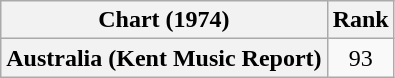<table class="wikitable plainrowheaders" style="text-align:center">
<tr>
<th>Chart (1974)</th>
<th>Rank</th>
</tr>
<tr>
<th scope="row">Australia (Kent Music Report)</th>
<td style="text-align:center;">93</td>
</tr>
</table>
